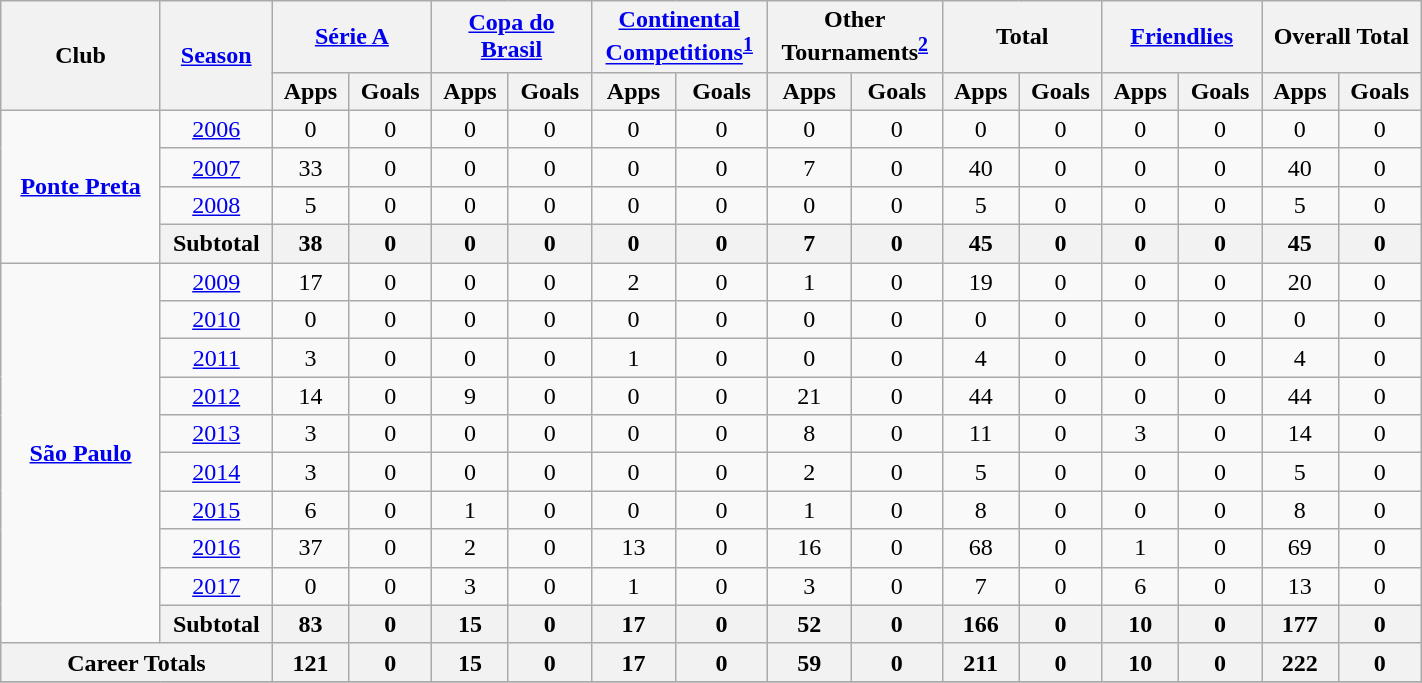<table class="wikitable" style="clear:center; text-align:center;" width=75%>
<tr>
<th rowspan="2" width=10%>Club</th>
<th rowspan="2" width=7%><a href='#'>Season</a></th>
<th colspan="2" width=10%><a href='#'>Série A</a></th>
<th colspan="2" width=10%><a href='#'>Copa do Brasil</a></th>
<th colspan="2" width=10%><a href='#'>Continental<br>Competitions</a><sup><strong><a href='#'>1</a></strong></sup></th>
<th colspan="2" width=10%>Other<br>Tournaments<sup><strong><a href='#'>2</a></strong></sup></th>
<th colspan="2" width=10%>Total</th>
<th colspan="2" width=10%><a href='#'>Friendlies</a></th>
<th colspan="2" width=10%>Overall Total</th>
</tr>
<tr>
<th>Apps</th>
<th>Goals</th>
<th>Apps</th>
<th>Goals</th>
<th>Apps</th>
<th>Goals</th>
<th>Apps</th>
<th>Goals</th>
<th>Apps</th>
<th>Goals</th>
<th>Apps</th>
<th>Goals</th>
<th>Apps</th>
<th>Goals</th>
</tr>
<tr>
<td rowspan="4" align=center><strong><a href='#'>Ponte Preta</a></strong></td>
<td><a href='#'>2006</a></td>
<td>0</td>
<td>0</td>
<td>0</td>
<td>0</td>
<td>0</td>
<td>0</td>
<td>0</td>
<td>0</td>
<td>0</td>
<td>0</td>
<td>0</td>
<td>0</td>
<td>0</td>
<td>0</td>
</tr>
<tr>
<td><a href='#'>2007</a></td>
<td>33</td>
<td>0</td>
<td>0</td>
<td>0</td>
<td>0</td>
<td>0</td>
<td>7</td>
<td>0</td>
<td>40</td>
<td>0</td>
<td>0</td>
<td>0</td>
<td>40</td>
<td>0</td>
</tr>
<tr>
<td><a href='#'>2008</a></td>
<td>5</td>
<td>0</td>
<td>0</td>
<td>0</td>
<td>0</td>
<td>0</td>
<td>0</td>
<td>0</td>
<td>5</td>
<td>0</td>
<td>0</td>
<td>0</td>
<td>5</td>
<td>0</td>
</tr>
<tr>
<th>Subtotal</th>
<th>38</th>
<th>0</th>
<th>0</th>
<th>0</th>
<th>0</th>
<th>0</th>
<th>7</th>
<th>0</th>
<th>45</th>
<th>0</th>
<th>0</th>
<th>0</th>
<th>45</th>
<th>0</th>
</tr>
<tr>
<td rowspan="10" align=center><strong><a href='#'>São Paulo</a></strong></td>
<td><a href='#'>2009</a></td>
<td>17</td>
<td>0</td>
<td>0</td>
<td>0</td>
<td>2</td>
<td>0</td>
<td>1</td>
<td>0</td>
<td>19</td>
<td>0</td>
<td>0</td>
<td>0</td>
<td>20</td>
<td>0</td>
</tr>
<tr>
<td><a href='#'>2010</a></td>
<td>0</td>
<td>0</td>
<td>0</td>
<td>0</td>
<td>0</td>
<td>0</td>
<td>0</td>
<td>0</td>
<td>0</td>
<td>0</td>
<td>0</td>
<td>0</td>
<td>0</td>
<td>0</td>
</tr>
<tr>
<td><a href='#'>2011</a></td>
<td>3</td>
<td>0</td>
<td>0</td>
<td>0</td>
<td>1</td>
<td>0</td>
<td>0</td>
<td>0</td>
<td>4</td>
<td>0</td>
<td>0</td>
<td>0</td>
<td>4</td>
<td>0</td>
</tr>
<tr>
<td><a href='#'>2012</a></td>
<td>14</td>
<td>0</td>
<td>9</td>
<td>0</td>
<td>0</td>
<td>0</td>
<td>21</td>
<td>0</td>
<td>44</td>
<td>0</td>
<td>0</td>
<td>0</td>
<td>44</td>
<td>0</td>
</tr>
<tr>
<td><a href='#'>2013</a></td>
<td>3</td>
<td>0</td>
<td>0</td>
<td>0</td>
<td>0</td>
<td>0</td>
<td>8</td>
<td>0</td>
<td>11</td>
<td>0</td>
<td>3</td>
<td>0</td>
<td>14</td>
<td>0</td>
</tr>
<tr>
<td><a href='#'>2014</a></td>
<td>3</td>
<td>0</td>
<td>0</td>
<td>0</td>
<td>0</td>
<td>0</td>
<td>2</td>
<td>0</td>
<td>5</td>
<td>0</td>
<td>0</td>
<td>0</td>
<td>5</td>
<td>0</td>
</tr>
<tr>
<td><a href='#'>2015</a></td>
<td>6</td>
<td>0</td>
<td>1</td>
<td>0</td>
<td>0</td>
<td>0</td>
<td>1</td>
<td>0</td>
<td>8</td>
<td>0</td>
<td>0</td>
<td>0</td>
<td>8</td>
<td>0</td>
</tr>
<tr>
<td><a href='#'>2016</a></td>
<td>37</td>
<td>0</td>
<td>2</td>
<td>0</td>
<td>13</td>
<td>0</td>
<td>16</td>
<td>0</td>
<td>68</td>
<td>0</td>
<td>1</td>
<td>0</td>
<td>69</td>
<td>0</td>
</tr>
<tr>
<td><a href='#'>2017</a></td>
<td>0</td>
<td>0</td>
<td>3</td>
<td>0</td>
<td>1</td>
<td>0</td>
<td>3</td>
<td>0</td>
<td>7</td>
<td>0</td>
<td>6</td>
<td>0</td>
<td>13</td>
<td>0</td>
</tr>
<tr>
<th>Subtotal</th>
<th>83</th>
<th>0</th>
<th>15</th>
<th>0</th>
<th>17</th>
<th>0</th>
<th>52</th>
<th>0</th>
<th>166</th>
<th>0</th>
<th>10</th>
<th>0</th>
<th>177</th>
<th>0</th>
</tr>
<tr>
<th colspan="2">Career Totals</th>
<th>121</th>
<th>0</th>
<th>15</th>
<th>0</th>
<th>17</th>
<th>0</th>
<th>59</th>
<th>0</th>
<th>211</th>
<th>0</th>
<th>10</th>
<th>0</th>
<th>222</th>
<th>0</th>
</tr>
<tr>
</tr>
</table>
